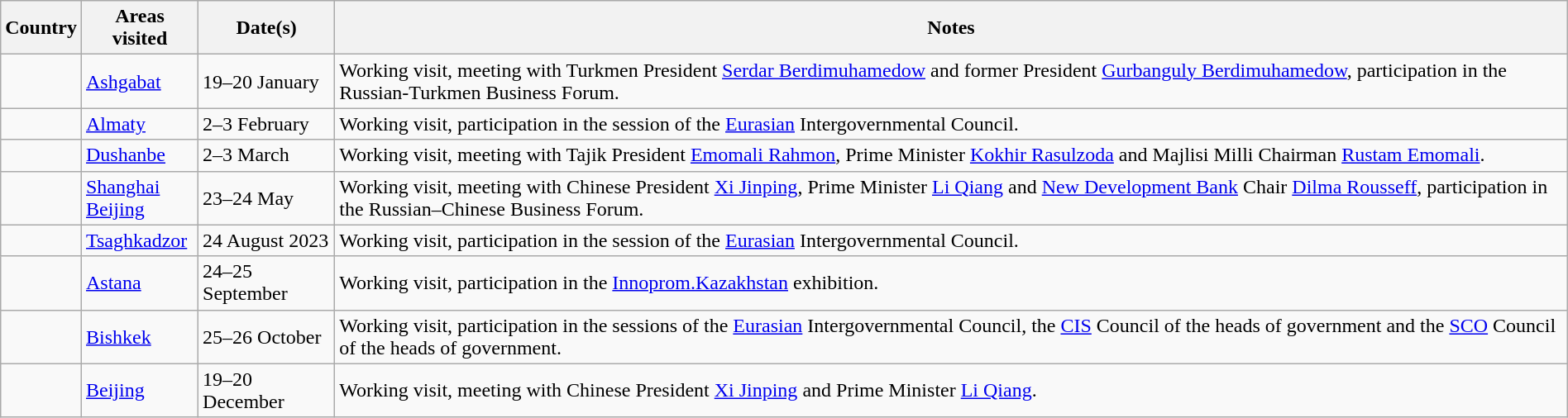<table class="wikitable" style="margin: 1em auto 1em auto">
<tr>
<th scope="col">Country</th>
<th scope="col">Areas visited</th>
<th scope="col">Date(s)</th>
<th scope="col">Notes</th>
</tr>
<tr>
<td></td>
<td><a href='#'>Ashgabat</a></td>
<td>19–20 January</td>
<td>Working visit, meeting with Turkmen President <a href='#'>Serdar Berdimuhamedow</a> and former President <a href='#'>Gurbanguly Berdimuhamedow</a>, participation in the Russian-Turkmen Business Forum.</td>
</tr>
<tr>
<td></td>
<td><a href='#'>Almaty</a></td>
<td>2–3 February</td>
<td>Working visit, participation in the session of the <a href='#'>Eurasian</a> Intergovernmental Council.</td>
</tr>
<tr>
<td></td>
<td><a href='#'>Dushanbe</a></td>
<td>2–3 March</td>
<td>Working visit, meeting with Tajik President <a href='#'>Emomali Rahmon</a>, Prime Minister <a href='#'>Kokhir Rasulzoda</a> and Majlisi Milli Chairman <a href='#'>Rustam Emomali</a>.</td>
</tr>
<tr>
<td></td>
<td><a href='#'>Shanghai</a><br><a href='#'>Beijing</a></td>
<td>23–24 May</td>
<td>Working visit, meeting with Chinese President <a href='#'>Xi Jinping</a>, Prime Minister <a href='#'>Li Qiang</a> and <a href='#'>New Development Bank</a> Chair <a href='#'>Dilma Rousseff</a>, participation in the Russian–Chinese Business Forum.</td>
</tr>
<tr>
<td></td>
<td><a href='#'>Tsaghkadzor</a></td>
<td>24 August 2023</td>
<td>Working visit, participation in the session of the <a href='#'>Eurasian</a> Intergovernmental Council.</td>
</tr>
<tr>
<td></td>
<td><a href='#'>Astana</a></td>
<td>24–25 September</td>
<td>Working visit, participation in the <a href='#'>Innoprom.Kazakhstan</a> exhibition.</td>
</tr>
<tr>
<td></td>
<td><a href='#'>Bishkek</a></td>
<td>25–26 October</td>
<td>Working visit, participation in the sessions of the <a href='#'>Eurasian</a> Intergovernmental Council, the <a href='#'>CIS</a> Council of the heads of government and the <a href='#'>SCO</a> Council of the heads of government.</td>
</tr>
<tr>
<td></td>
<td><a href='#'>Beijing</a></td>
<td>19–20 December</td>
<td>Working visit, meeting with Chinese President <a href='#'>Xi Jinping</a> and Prime Minister <a href='#'>Li Qiang</a>.</td>
</tr>
</table>
